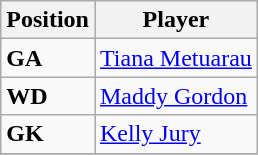<table class="wikitable collapsible">
<tr>
<th>Position</th>
<th>Player</th>
</tr>
<tr>
<td><strong>GA</strong></td>
<td><a href='#'>Tiana Metuarau</a></td>
</tr>
<tr>
<td><strong>WD</strong></td>
<td><a href='#'>Maddy Gordon</a></td>
</tr>
<tr>
<td><strong>GK</strong></td>
<td><a href='#'>Kelly Jury</a></td>
</tr>
<tr>
</tr>
</table>
